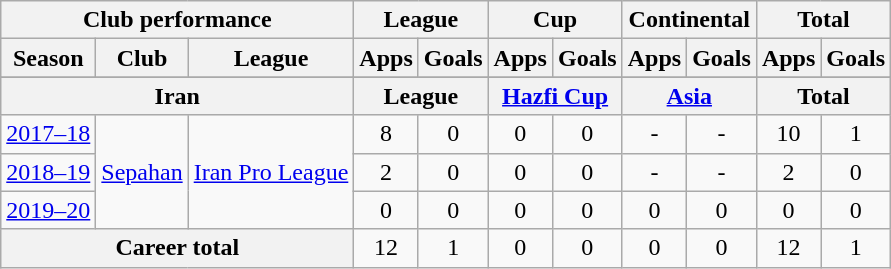<table class="wikitable" style="text-align:center">
<tr>
<th colspan=3>Club performance</th>
<th colspan=2>League</th>
<th colspan=2>Cup</th>
<th colspan=2>Continental</th>
<th colspan=2>Total</th>
</tr>
<tr>
<th>Season</th>
<th>Club</th>
<th>League</th>
<th>Apps</th>
<th>Goals</th>
<th>Apps</th>
<th>Goals</th>
<th>Apps</th>
<th>Goals</th>
<th>Apps</th>
<th>Goals</th>
</tr>
<tr>
</tr>
<tr>
<th colspan=3>Iran</th>
<th colspan=2>League</th>
<th colspan=2><a href='#'>Hazfi Cup</a></th>
<th colspan=2><a href='#'>Asia</a></th>
<th colspan=2>Total</th>
</tr>
<tr>
<td><a href='#'>2017–18</a></td>
<td rowspan="3"><a href='#'>Sepahan</a></td>
<td rowspan="3"><a href='#'>Iran Pro League</a></td>
<td>8</td>
<td>0</td>
<td>0</td>
<td>0</td>
<td>-</td>
<td>-</td>
<td>10</td>
<td>1</td>
</tr>
<tr>
<td><a href='#'>2018–19</a></td>
<td>2</td>
<td>0</td>
<td>0</td>
<td>0</td>
<td>-</td>
<td>-</td>
<td>2</td>
<td>0</td>
</tr>
<tr>
<td><a href='#'>2019–20</a></td>
<td>0</td>
<td>0</td>
<td>0</td>
<td>0</td>
<td>0</td>
<td>0</td>
<td>0</td>
<td>0</td>
</tr>
<tr>
<th colspan=3>Career total</th>
<td>12</td>
<td>1</td>
<td>0</td>
<td>0</td>
<td>0</td>
<td>0</td>
<td>12</td>
<td>1</td>
</tr>
</table>
